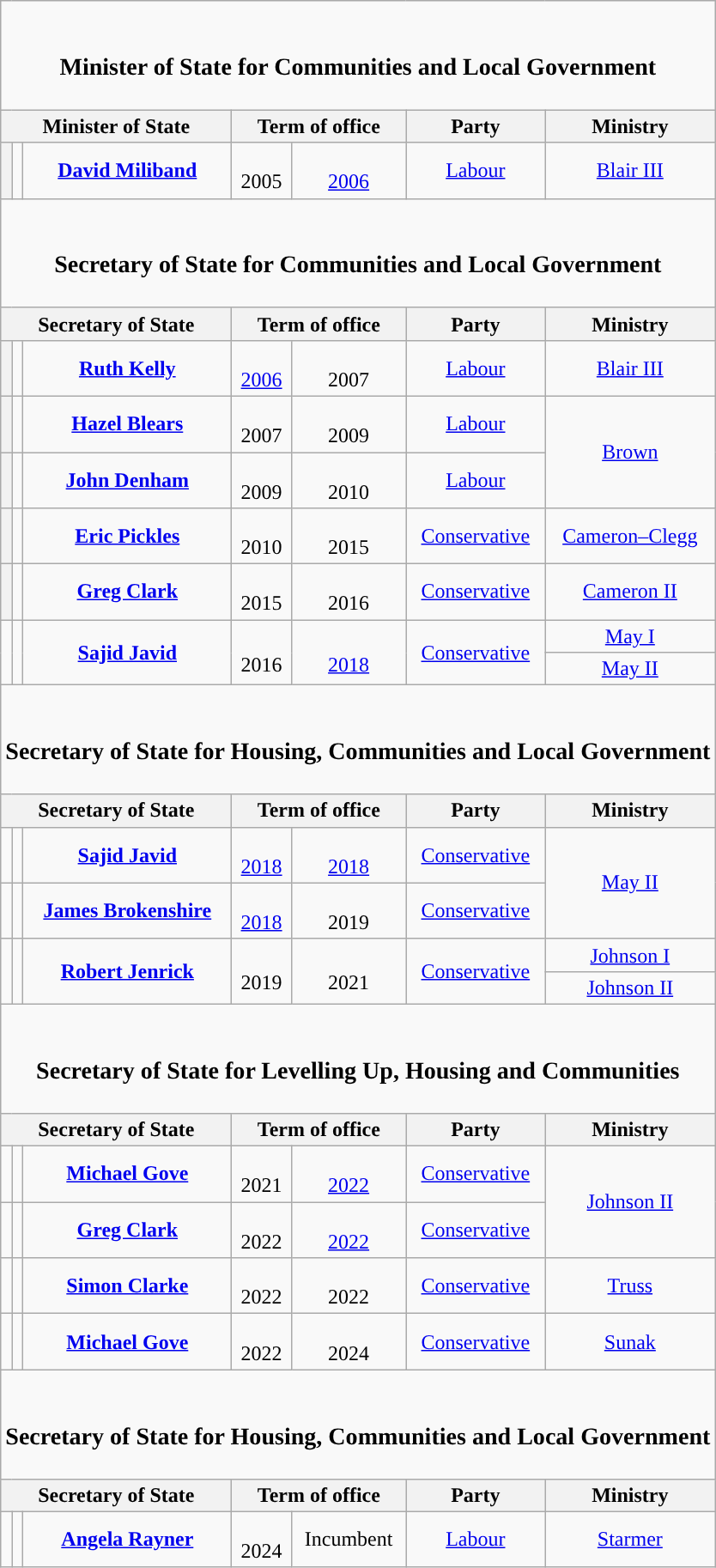<table class="wikitable" style="text-align:center">
<tr>
<td colspan=8><br><h3>Minister of State for Communities and Local Government</h3></td>
</tr>
<tr style="height:1em">
<th colspan=3>Minister of State</th>
<th colspan=2>Term of office</th>
<th>Party</th>
<th>Ministry</th>
</tr>
<tr style="height:1em">
<th style="background-color: "></th>
<td></td>
<td><strong><a href='#'>David Miliband</a></strong><br></td>
<td><br>2005</td>
<td><a href='#'><br>2006</a></td>
<td><a href='#'>Labour</a></td>
<td><a href='#'>Blair III</a></td>
</tr>
<tr style="height:1em">
<td colspan=8><br><h3>Secretary of State for Communities and Local Government</h3></td>
</tr>
<tr style="height:1em">
<th colspan=3>Secretary of State</th>
<th colspan=2>Term of office</th>
<th>Party</th>
<th>Ministry</th>
</tr>
<tr style="height:1em">
<th style="background-color: "></th>
<td></td>
<td><strong><a href='#'>Ruth Kelly</a></strong><br></td>
<td><a href='#'><br>2006</a></td>
<td><br>2007</td>
<td><a href='#'>Labour</a></td>
<td><a href='#'>Blair III</a></td>
</tr>
<tr style="height:1em">
<th style="background-color: "></th>
<td></td>
<td><strong><a href='#'>Hazel Blears</a></strong><br></td>
<td><br>2007</td>
<td><br>2009</td>
<td><a href='#'>Labour</a></td>
<td rowspan=2 ><a href='#'>Brown</a></td>
</tr>
<tr style="height:1em">
<th style="background-color: "></th>
<td></td>
<td><strong><a href='#'>John Denham</a></strong><br></td>
<td><br>2009</td>
<td><br>2010</td>
<td><a href='#'>Labour</a></td>
</tr>
<tr style="height:1em">
<th style="background-color: "></th>
<td></td>
<td><strong><a href='#'>Eric Pickles</a></strong><br></td>
<td><br>2010</td>
<td><br>2015</td>
<td><a href='#'>Conservative</a></td>
<td><a href='#'>Cameron–Clegg</a><br></td>
</tr>
<tr style="height:1em">
<th style="background-color: "></th>
<td></td>
<td><strong><a href='#'>Greg Clark</a></strong><br></td>
<td><br>2015</td>
<td><br>2016</td>
<td><a href='#'>Conservative</a></td>
<td><a href='#'>Cameron II</a></td>
</tr>
<tr style="height:1em">
<td rowspan=2 style="background-color: "></td>
<td rowspan=2></td>
<td rowspan=2><strong><a href='#'>Sajid Javid</a></strong><br></td>
<td rowspan=2><br>2016</td>
<td rowspan=2><a href='#'><br>2018</a></td>
<td rowspan=2 ><a href='#'>Conservative</a></td>
<td><a href='#'>May I</a></td>
</tr>
<tr style="height:1em">
<td><a href='#'>May II</a></td>
</tr>
<tr style="height:1em">
<td colspan=8><br><h3>Secretary of State for Housing, Communities and Local Government</h3></td>
</tr>
<tr style="height:1em">
<th colspan=3>Secretary of State</th>
<th colspan=2>Term of office</th>
<th>Party</th>
<th>Ministry</th>
</tr>
<tr style="height:1em">
<td style="background-color: "></td>
<td></td>
<td><strong><a href='#'>Sajid Javid</a></strong><br></td>
<td><a href='#'><br>2018</a></td>
<td><a href='#'><br>2018</a></td>
<td><a href='#'>Conservative</a></td>
<td rowspan="2" ><a href='#'>May II</a></td>
</tr>
<tr style="height:1em">
<td style="background-color: "></td>
<td></td>
<td><strong><a href='#'>James Brokenshire</a></strong><br></td>
<td><a href='#'><br>2018</a></td>
<td><br>2019</td>
<td><a href='#'>Conservative</a></td>
</tr>
<tr style="height:1em">
<td rowspan="2" style="background-color: "></td>
<td rowspan="2"></td>
<td rowspan="2"><strong><a href='#'>Robert Jenrick</a></strong><br></td>
<td rowspan="2"><br>2019</td>
<td rowspan="2"><br>2021</td>
<td rowspan="2" ><a href='#'>Conservative</a></td>
<td><a href='#'>Johnson I</a></td>
</tr>
<tr style="height:1em">
<td><a href='#'>Johnson II</a></td>
</tr>
<tr style="height:1em">
<td colspan=8><br><h3>Secretary of State for Levelling Up, Housing and Communities</h3></td>
</tr>
<tr style="height:1em">
<th colspan=3>Secretary of State</th>
<th colspan=2>Term of office</th>
<th>Party</th>
<th>Ministry</th>
</tr>
<tr style="height:1em">
<td style="background-color: "></td>
<td></td>
<td><strong><a href='#'>Michael Gove</a></strong><br></td>
<td><br>2021</td>
<td><a href='#'><br>2022</a></td>
<td><a href='#'>Conservative</a></td>
<td rowspan="2" ><a href='#'>Johnson II</a></td>
</tr>
<tr style="height:1em">
<td style="background-color: "></td>
<td></td>
<td><strong><a href='#'>Greg Clark</a></strong><br></td>
<td><br>2022</td>
<td><a href='#'><br>2022</a></td>
<td><a href='#'>Conservative</a></td>
</tr>
<tr style="height:1em">
<td style="background-color: "></td>
<td></td>
<td><strong><a href='#'>Simon Clarke</a></strong><br></td>
<td><br>2022</td>
<td><br>2022</td>
<td><a href='#'>Conservative</a></td>
<td><a href='#'>Truss</a></td>
</tr>
<tr style="height:1em">
<td style="background-color: "></td>
<td></td>
<td><strong><a href='#'>Michael Gove</a></strong><br></td>
<td><br>2022</td>
<td><br>2024</td>
<td><a href='#'>Conservative</a></td>
<td><a href='#'>Sunak</a></td>
</tr>
<tr style="height:1em">
<td colspan=8><br><h3>Secretary of State for Housing, Communities and Local Government</h3></td>
</tr>
<tr style="height:1em">
<th colspan=3>Secretary of State</th>
<th colspan=2>Term of office</th>
<th>Party</th>
<th>Ministry</th>
</tr>
<tr style="height:1em">
<td style="background-color: "></td>
<td></td>
<td><strong><a href='#'>Angela Rayner</a></strong><br></td>
<td><br>2024</td>
<td>Incumbent</td>
<td><a href='#'>Labour</a></td>
<td><a href='#'>Starmer</a></td>
</tr>
</table>
